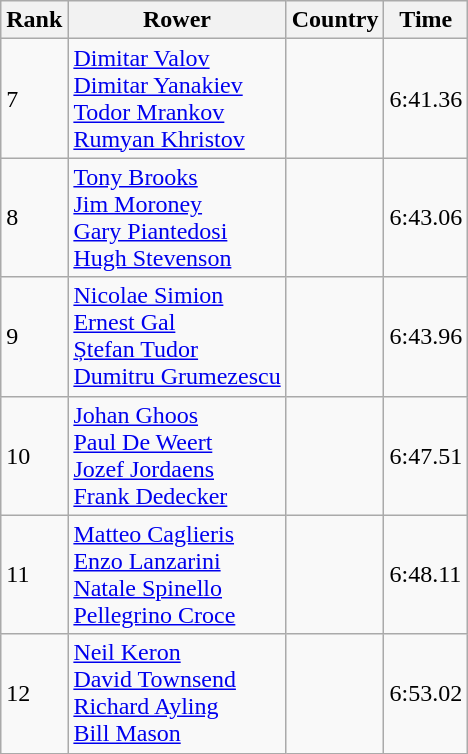<table class="wikitable">
<tr>
<th>Rank</th>
<th>Rower</th>
<th>Country</th>
<th>Time</th>
</tr>
<tr>
<td>7</td>
<td><a href='#'>Dimitar Valov</a><br><a href='#'>Dimitar Yanakiev</a><br><a href='#'>Todor Mrankov</a><br><a href='#'>Rumyan Khristov</a></td>
<td></td>
<td>6:41.36</td>
</tr>
<tr>
<td>8</td>
<td><a href='#'>Tony Brooks</a><br><a href='#'>Jim Moroney</a><br><a href='#'>Gary Piantedosi</a><br><a href='#'>Hugh Stevenson</a></td>
<td></td>
<td>6:43.06</td>
</tr>
<tr>
<td>9</td>
<td><a href='#'>Nicolae Simion</a><br><a href='#'>Ernest Gal</a><br><a href='#'>Ștefan Tudor</a><br><a href='#'>Dumitru Grumezescu</a></td>
<td></td>
<td>6:43.96</td>
</tr>
<tr>
<td>10</td>
<td><a href='#'>Johan Ghoos</a><br><a href='#'>Paul De Weert</a><br><a href='#'>Jozef Jordaens</a><br><a href='#'>Frank Dedecker</a></td>
<td></td>
<td>6:47.51</td>
</tr>
<tr>
<td>11</td>
<td><a href='#'>Matteo Caglieris</a><br><a href='#'>Enzo Lanzarini</a><br><a href='#'>Natale Spinello</a><br><a href='#'>Pellegrino Croce</a></td>
<td></td>
<td>6:48.11</td>
</tr>
<tr>
<td>12</td>
<td><a href='#'>Neil Keron</a><br><a href='#'>David Townsend</a><br><a href='#'>Richard Ayling</a><br><a href='#'>Bill Mason</a></td>
<td></td>
<td>6:53.02</td>
</tr>
</table>
